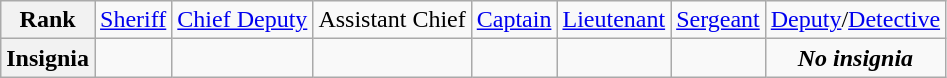<table class="wikitable">
<tr style="text-align:center;">
<th>Rank</th>
<td><a href='#'>Sheriff</a></td>
<td><a href='#'>Chief Deputy</a></td>
<td>Assistant Chief</td>
<td><a href='#'>Captain</a></td>
<td><a href='#'>Lieutenant</a></td>
<td><a href='#'>Sergeant</a></td>
<td><a href='#'>Deputy</a>/<a href='#'>Detective</a></td>
</tr>
<tr style="text-align:center;">
<th>Insignia</th>
<td></td>
<td></td>
<td></td>
<td></td>
<td></td>
<td></td>
<td><strong><em>No insignia</em></strong></td>
</tr>
</table>
